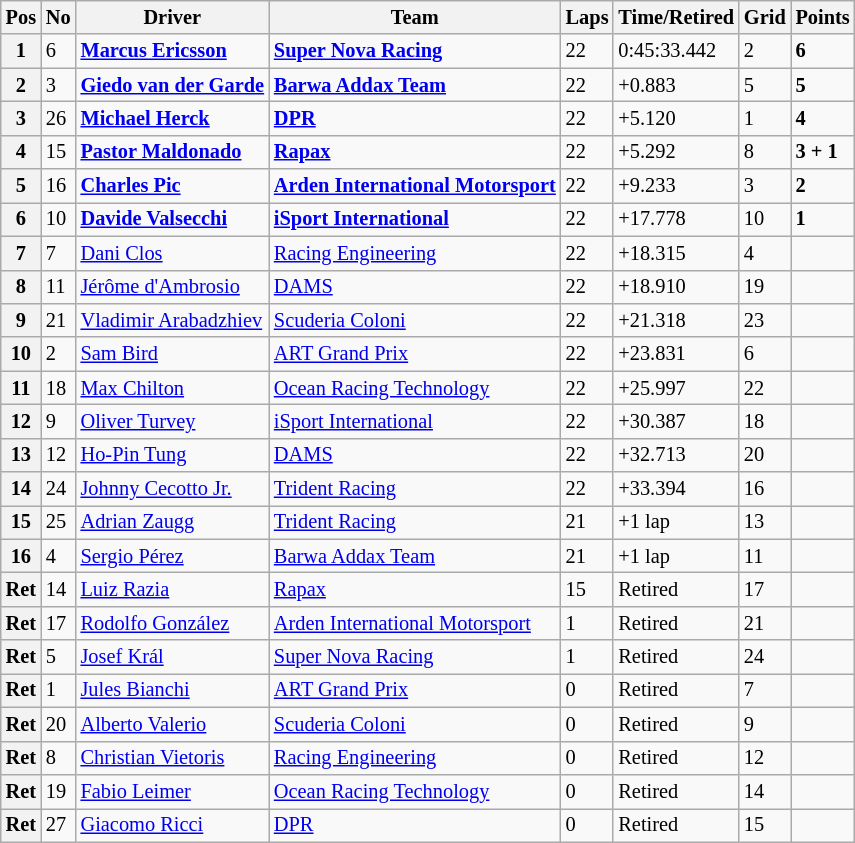<table class="wikitable" style="font-size:85%">
<tr>
<th>Pos</th>
<th>No</th>
<th>Driver</th>
<th>Team</th>
<th>Laps</th>
<th>Time/Retired</th>
<th>Grid</th>
<th>Points</th>
</tr>
<tr>
<th>1</th>
<td>6</td>
<td> <strong><a href='#'>Marcus Ericsson</a></strong></td>
<td><strong><a href='#'>Super Nova Racing</a></strong></td>
<td>22</td>
<td>0:45:33.442</td>
<td>2</td>
<td><strong>6</strong></td>
</tr>
<tr>
<th>2</th>
<td>3</td>
<td> <strong><a href='#'>Giedo van der Garde</a></strong></td>
<td><strong><a href='#'>Barwa Addax Team</a></strong></td>
<td>22</td>
<td>+0.883</td>
<td>5</td>
<td><strong>5</strong></td>
</tr>
<tr>
<th>3</th>
<td>26</td>
<td> <strong><a href='#'>Michael Herck</a></strong></td>
<td><strong><a href='#'>DPR</a></strong></td>
<td>22</td>
<td>+5.120</td>
<td>1</td>
<td><strong>4</strong></td>
</tr>
<tr>
<th>4</th>
<td>15</td>
<td> <strong><a href='#'>Pastor Maldonado</a></strong></td>
<td><strong><a href='#'>Rapax</a></strong></td>
<td>22</td>
<td>+5.292</td>
<td>8</td>
<td><strong>3 + 1</strong></td>
</tr>
<tr>
<th>5</th>
<td>16</td>
<td> <strong><a href='#'>Charles Pic</a></strong></td>
<td><strong><a href='#'>Arden International Motorsport</a></strong></td>
<td>22</td>
<td>+9.233</td>
<td>3</td>
<td><strong>2</strong></td>
</tr>
<tr>
<th>6</th>
<td>10</td>
<td> <strong><a href='#'>Davide Valsecchi</a></strong></td>
<td><strong><a href='#'>iSport International</a></strong></td>
<td>22</td>
<td>+17.778</td>
<td>10</td>
<td><strong>1</strong></td>
</tr>
<tr>
<th>7</th>
<td>7</td>
<td> <a href='#'>Dani Clos</a></td>
<td><a href='#'>Racing Engineering</a></td>
<td>22</td>
<td>+18.315</td>
<td>4</td>
<td></td>
</tr>
<tr>
<th>8</th>
<td>11</td>
<td> <a href='#'>Jérôme d'Ambrosio</a></td>
<td><a href='#'>DAMS</a></td>
<td>22</td>
<td>+18.910</td>
<td>19</td>
<td></td>
</tr>
<tr>
<th>9</th>
<td>21</td>
<td> <a href='#'>Vladimir Arabadzhiev</a></td>
<td><a href='#'>Scuderia Coloni</a></td>
<td>22</td>
<td>+21.318</td>
<td>23</td>
<td></td>
</tr>
<tr>
<th>10</th>
<td>2</td>
<td> <a href='#'>Sam Bird</a></td>
<td><a href='#'>ART Grand Prix</a></td>
<td>22</td>
<td>+23.831</td>
<td>6</td>
<td></td>
</tr>
<tr>
<th>11</th>
<td>18</td>
<td> <a href='#'>Max Chilton</a></td>
<td><a href='#'>Ocean Racing Technology</a></td>
<td>22</td>
<td>+25.997</td>
<td>22</td>
<td></td>
</tr>
<tr>
<th>12</th>
<td>9</td>
<td> <a href='#'>Oliver Turvey</a></td>
<td><a href='#'>iSport International</a></td>
<td>22</td>
<td>+30.387</td>
<td>18</td>
<td></td>
</tr>
<tr>
<th>13</th>
<td>12</td>
<td> <a href='#'>Ho-Pin Tung</a></td>
<td><a href='#'>DAMS</a></td>
<td>22</td>
<td>+32.713</td>
<td>20</td>
<td></td>
</tr>
<tr>
<th>14</th>
<td>24</td>
<td> <a href='#'>Johnny Cecotto Jr.</a></td>
<td><a href='#'>Trident Racing</a></td>
<td>22</td>
<td>+33.394</td>
<td>16</td>
<td></td>
</tr>
<tr>
<th>15</th>
<td>25</td>
<td> <a href='#'>Adrian Zaugg</a></td>
<td><a href='#'>Trident Racing</a></td>
<td>21</td>
<td>+1 lap</td>
<td>13</td>
<td></td>
</tr>
<tr>
<th>16</th>
<td>4</td>
<td> <a href='#'>Sergio Pérez</a></td>
<td><a href='#'>Barwa Addax Team</a></td>
<td>21</td>
<td>+1 lap</td>
<td>11</td>
<td></td>
</tr>
<tr>
<th>Ret</th>
<td>14</td>
<td> <a href='#'>Luiz Razia</a></td>
<td><a href='#'>Rapax</a></td>
<td>15</td>
<td>Retired</td>
<td>17</td>
<td></td>
</tr>
<tr>
<th>Ret</th>
<td>17</td>
<td> <a href='#'>Rodolfo González</a></td>
<td><a href='#'>Arden International Motorsport</a></td>
<td>1</td>
<td>Retired</td>
<td>21</td>
<td></td>
</tr>
<tr>
<th>Ret</th>
<td>5</td>
<td> <a href='#'>Josef Král</a></td>
<td><a href='#'>Super Nova Racing</a></td>
<td>1</td>
<td>Retired</td>
<td>24</td>
<td></td>
</tr>
<tr>
<th>Ret</th>
<td>1</td>
<td> <a href='#'>Jules Bianchi</a></td>
<td><a href='#'>ART Grand Prix</a></td>
<td>0</td>
<td>Retired</td>
<td>7</td>
<td></td>
</tr>
<tr>
<th>Ret</th>
<td>20</td>
<td> <a href='#'>Alberto Valerio</a></td>
<td><a href='#'>Scuderia Coloni</a></td>
<td>0</td>
<td>Retired</td>
<td>9</td>
<td></td>
</tr>
<tr>
<th>Ret</th>
<td>8</td>
<td> <a href='#'>Christian Vietoris</a></td>
<td><a href='#'>Racing Engineering</a></td>
<td>0</td>
<td>Retired</td>
<td>12</td>
<td></td>
</tr>
<tr>
<th>Ret</th>
<td>19</td>
<td> <a href='#'>Fabio Leimer</a></td>
<td><a href='#'>Ocean Racing Technology</a></td>
<td>0</td>
<td>Retired</td>
<td>14</td>
<td></td>
</tr>
<tr>
<th>Ret</th>
<td>27</td>
<td> <a href='#'>Giacomo Ricci</a></td>
<td><a href='#'>DPR</a></td>
<td>0</td>
<td>Retired</td>
<td>15</td>
<td></td>
</tr>
</table>
